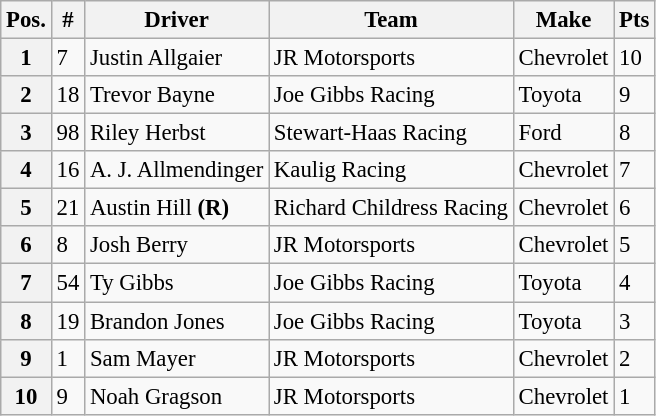<table class="wikitable" style="font-size:95%">
<tr>
<th>Pos.</th>
<th>#</th>
<th>Driver</th>
<th>Team</th>
<th>Make</th>
<th>Pts</th>
</tr>
<tr>
<th>1</th>
<td>7</td>
<td>Justin Allgaier</td>
<td>JR Motorsports</td>
<td>Chevrolet</td>
<td>10</td>
</tr>
<tr>
<th>2</th>
<td>18</td>
<td>Trevor Bayne</td>
<td>Joe Gibbs Racing</td>
<td>Toyota</td>
<td>9</td>
</tr>
<tr>
<th>3</th>
<td>98</td>
<td>Riley Herbst</td>
<td>Stewart-Haas Racing</td>
<td>Ford</td>
<td>8</td>
</tr>
<tr>
<th>4</th>
<td>16</td>
<td>A. J. Allmendinger</td>
<td>Kaulig Racing</td>
<td>Chevrolet</td>
<td>7</td>
</tr>
<tr>
<th>5</th>
<td>21</td>
<td>Austin Hill <strong>(R)</strong></td>
<td>Richard Childress Racing</td>
<td>Chevrolet</td>
<td>6</td>
</tr>
<tr>
<th>6</th>
<td>8</td>
<td>Josh Berry</td>
<td>JR Motorsports</td>
<td>Chevrolet</td>
<td>5</td>
</tr>
<tr>
<th>7</th>
<td>54</td>
<td>Ty Gibbs</td>
<td>Joe Gibbs Racing</td>
<td>Toyota</td>
<td>4</td>
</tr>
<tr>
<th>8</th>
<td>19</td>
<td>Brandon Jones</td>
<td>Joe Gibbs Racing</td>
<td>Toyota</td>
<td>3</td>
</tr>
<tr>
<th>9</th>
<td>1</td>
<td>Sam Mayer</td>
<td>JR Motorsports</td>
<td>Chevrolet</td>
<td>2</td>
</tr>
<tr>
<th>10</th>
<td>9</td>
<td>Noah Gragson</td>
<td>JR Motorsports</td>
<td>Chevrolet</td>
<td>1</td>
</tr>
</table>
